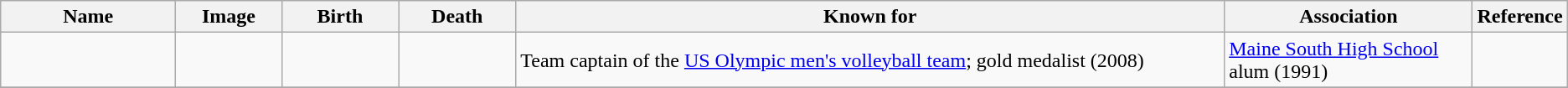<table class="wikitable sortable">
<tr>
<th scope="col" width="140">Name</th>
<th scope="col" width="80" class="unsortable">Image</th>
<th scope="col" width="90">Birth</th>
<th scope="col" width="90">Death</th>
<th scope="col" width="600" class="unsortable">Known for</th>
<th scope="col" width="200" class="unsortable">Association</th>
<th scope="col" width="30" class="unsortable">Reference</th>
</tr>
<tr>
<td></td>
<td></td>
<td align=right></td>
<td></td>
<td>Team captain of the <a href='#'>US Olympic men's volleyball team</a>; gold medalist (2008)</td>
<td><a href='#'>Maine South High School</a> alum (1991)</td>
<td align="center"></td>
</tr>
<tr>
</tr>
</table>
